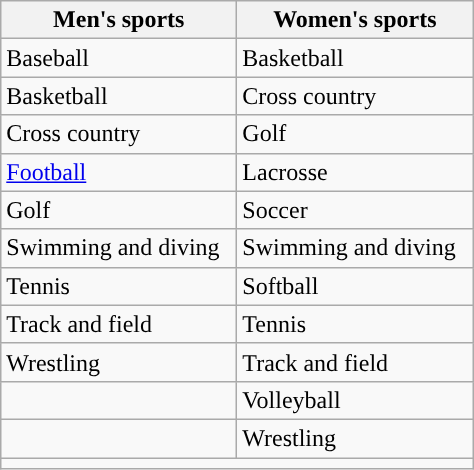<table class="wikitable" style=" ">
<tr>
<th width=150px>Men's sports</th>
<th width=150px>Women's sports</th>
</tr>
<tr>
<td>Baseball</td>
<td>Basketball</td>
</tr>
<tr>
<td>Basketball</td>
<td>Cross country</td>
</tr>
<tr>
<td>Cross country</td>
<td>Golf</td>
</tr>
<tr>
<td><a href='#'>Football</a></td>
<td>Lacrosse</td>
</tr>
<tr>
<td>Golf</td>
<td>Soccer</td>
</tr>
<tr>
<td>Swimming and diving</td>
<td>Swimming and diving</td>
</tr>
<tr>
<td>Tennis</td>
<td>Softball</td>
</tr>
<tr>
<td>Track and field</td>
<td>Tennis</td>
</tr>
<tr>
<td>Wrestling</td>
<td>Track and field</td>
</tr>
<tr>
<td></td>
<td>Volleyball</td>
</tr>
<tr>
<td></td>
<td>Wrestling</td>
</tr>
<tr>
<td colspan="2"></td>
</tr>
</table>
